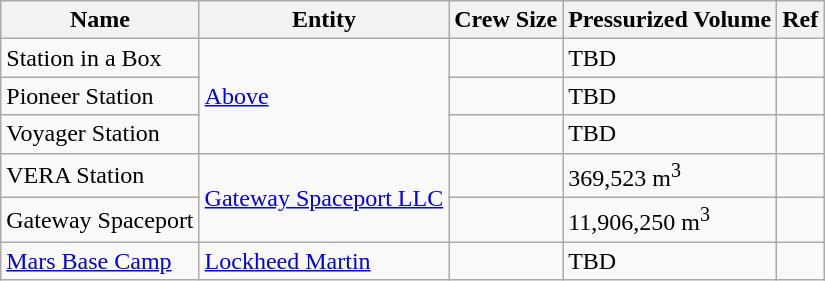<table class="wikitable">
<tr>
<th>Name</th>
<th>Entity</th>
<th>Crew Size</th>
<th>Pressurized Volume</th>
<th>Ref</th>
</tr>
<tr>
<td>Station in a Box</td>
<td rowspan="3"> <a href='#'>Above</a></td>
<td></td>
<td>TBD</td>
<td></td>
</tr>
<tr>
<td>Pioneer Station</td>
<td></td>
<td>TBD</td>
<td></td>
</tr>
<tr>
<td>Voyager Station</td>
<td></td>
<td>TBD</td>
<td></td>
</tr>
<tr>
<td>VERA Station</td>
<td rowspan="2"> <a href='#'>Gateway Spaceport LLC</a></td>
<td></td>
<td>369,523 m<sup>3</sup></td>
<td></td>
</tr>
<tr>
<td>Gateway Spaceport</td>
<td></td>
<td>11,906,250 m<sup>3</sup></td>
<td></td>
</tr>
<tr>
<td><a href='#'>Mars Base Camp</a></td>
<td> <a href='#'>Lockheed Martin</a></td>
<td></td>
<td>TBD</td>
<td></td>
</tr>
</table>
